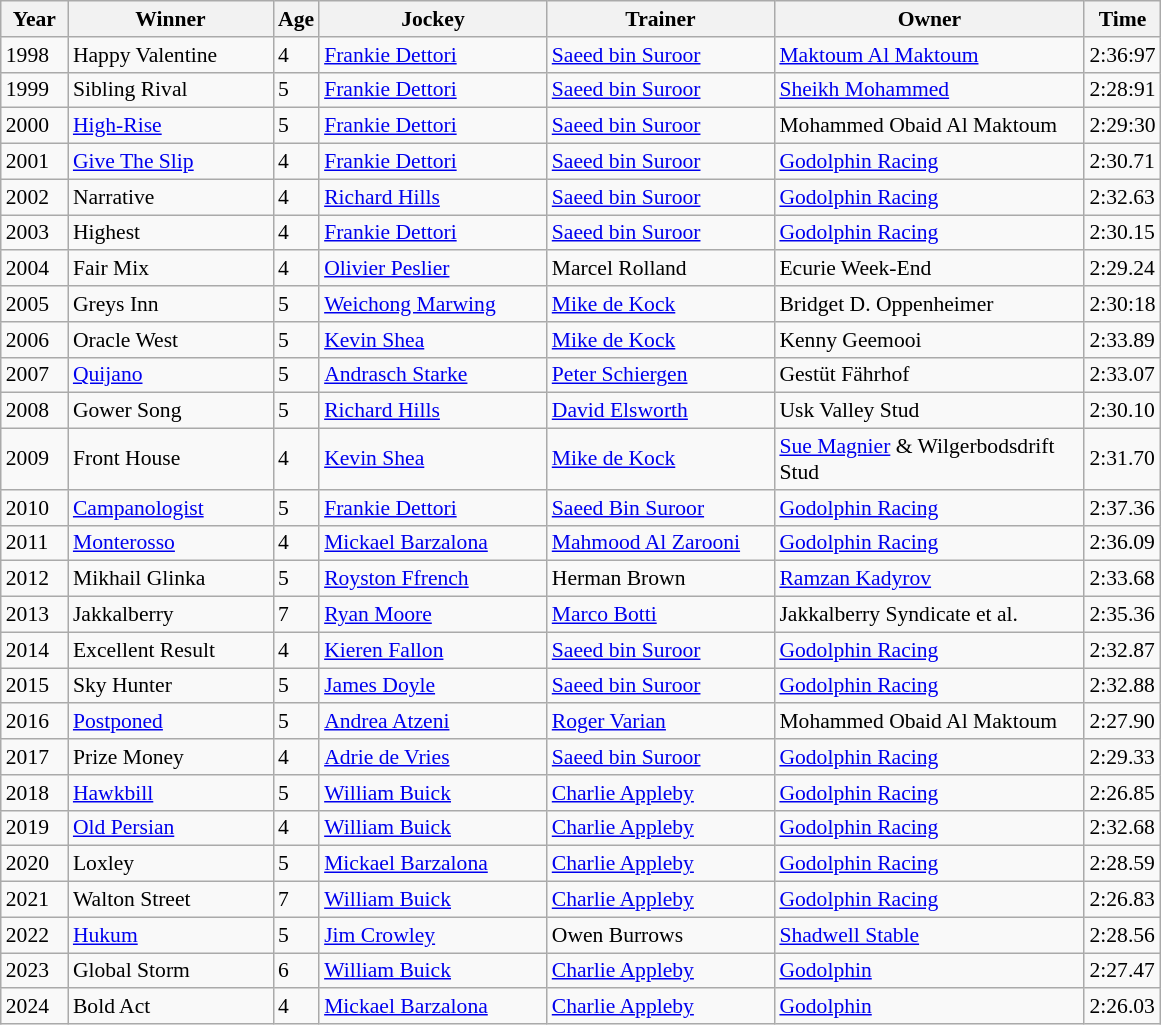<table class="wikitable sortable" style="font-size:90%">
<tr>
<th style="width:38px">Year<br></th>
<th style="width:130px">Winner<br></th>
<th>Age<br></th>
<th style="width:145px">Jockey<br></th>
<th style="width:145px">Trainer<br></th>
<th style="width:200px">Owner<br></th>
<th>Time</th>
</tr>
<tr>
<td>1998</td>
<td>Happy Valentine</td>
<td>4</td>
<td><a href='#'>Frankie Dettori</a></td>
<td><a href='#'>Saeed bin Suroor</a></td>
<td><a href='#'>Maktoum Al Maktoum</a></td>
<td>2:36:97</td>
</tr>
<tr>
<td>1999</td>
<td>Sibling Rival</td>
<td>5</td>
<td><a href='#'>Frankie Dettori</a></td>
<td><a href='#'>Saeed bin Suroor</a></td>
<td><a href='#'>Sheikh Mohammed</a></td>
<td>2:28:91</td>
</tr>
<tr>
<td>2000</td>
<td><a href='#'>High-Rise</a></td>
<td>5</td>
<td><a href='#'>Frankie Dettori</a></td>
<td><a href='#'>Saeed bin Suroor</a></td>
<td>Mohammed Obaid Al Maktoum</td>
<td>2:29:30</td>
</tr>
<tr>
<td>2001</td>
<td><a href='#'>Give The Slip</a></td>
<td>4</td>
<td><a href='#'>Frankie Dettori</a></td>
<td><a href='#'>Saeed bin Suroor</a></td>
<td><a href='#'>Godolphin Racing</a></td>
<td>2:30.71</td>
</tr>
<tr>
<td>2002</td>
<td>Narrative</td>
<td>4</td>
<td><a href='#'>Richard Hills</a></td>
<td><a href='#'>Saeed bin Suroor</a></td>
<td><a href='#'>Godolphin Racing</a></td>
<td>2:32.63</td>
</tr>
<tr>
<td>2003</td>
<td>Highest</td>
<td>4</td>
<td><a href='#'>Frankie Dettori</a></td>
<td><a href='#'>Saeed bin Suroor</a></td>
<td><a href='#'>Godolphin Racing</a></td>
<td>2:30.15</td>
</tr>
<tr>
<td>2004</td>
<td>Fair Mix</td>
<td>4</td>
<td><a href='#'>Olivier Peslier</a></td>
<td>Marcel Rolland</td>
<td>Ecurie Week-End</td>
<td>2:29.24</td>
</tr>
<tr>
<td>2005</td>
<td>Greys Inn</td>
<td>5</td>
<td><a href='#'>Weichong Marwing</a></td>
<td><a href='#'>Mike de Kock</a></td>
<td>Bridget D. Oppenheimer</td>
<td>2:30:18</td>
</tr>
<tr>
<td>2006</td>
<td>Oracle West</td>
<td>5</td>
<td><a href='#'>Kevin Shea</a></td>
<td><a href='#'>Mike de Kock</a></td>
<td>Kenny Geemooi</td>
<td>2:33.89</td>
</tr>
<tr>
<td>2007</td>
<td><a href='#'>Quijano</a></td>
<td>5</td>
<td><a href='#'>Andrasch Starke</a></td>
<td><a href='#'>Peter Schiergen</a></td>
<td>Gestüt Fährhof</td>
<td>2:33.07</td>
</tr>
<tr>
<td>2008</td>
<td>Gower Song</td>
<td>5</td>
<td><a href='#'>Richard Hills</a></td>
<td><a href='#'>David Elsworth</a></td>
<td>Usk Valley Stud</td>
<td>2:30.10</td>
</tr>
<tr>
<td>2009</td>
<td>Front House</td>
<td>4</td>
<td><a href='#'>Kevin Shea</a></td>
<td><a href='#'>Mike de Kock</a></td>
<td><a href='#'>Sue Magnier</a> & Wilgerbodsdrift Stud</td>
<td>2:31.70</td>
</tr>
<tr>
<td>2010</td>
<td><a href='#'>Campanologist</a></td>
<td>5</td>
<td><a href='#'>Frankie Dettori</a></td>
<td><a href='#'>Saeed Bin Suroor</a></td>
<td><a href='#'>Godolphin Racing</a></td>
<td>2:37.36</td>
</tr>
<tr>
<td>2011</td>
<td><a href='#'>Monterosso</a></td>
<td>4</td>
<td><a href='#'>Mickael Barzalona</a></td>
<td><a href='#'>Mahmood Al Zarooni</a></td>
<td><a href='#'>Godolphin Racing</a></td>
<td>2:36.09</td>
</tr>
<tr>
<td>2012</td>
<td>Mikhail Glinka</td>
<td>5</td>
<td><a href='#'>Royston Ffrench</a></td>
<td>Herman Brown</td>
<td><a href='#'>Ramzan Kadyrov</a></td>
<td>2:33.68</td>
</tr>
<tr>
<td>2013</td>
<td>Jakkalberry</td>
<td>7</td>
<td><a href='#'>Ryan Moore</a></td>
<td><a href='#'>Marco Botti</a></td>
<td>Jakkalberry Syndicate et al.</td>
<td>2:35.36</td>
</tr>
<tr>
<td>2014</td>
<td>Excellent Result</td>
<td>4</td>
<td><a href='#'>Kieren Fallon</a></td>
<td><a href='#'>Saeed bin Suroor</a></td>
<td><a href='#'>Godolphin Racing</a></td>
<td>2:32.87</td>
</tr>
<tr>
<td>2015</td>
<td>Sky Hunter</td>
<td>5</td>
<td><a href='#'>James Doyle</a></td>
<td><a href='#'>Saeed bin Suroor</a></td>
<td><a href='#'>Godolphin Racing</a></td>
<td>2:32.88</td>
</tr>
<tr>
<td>2016</td>
<td><a href='#'>Postponed</a></td>
<td>5</td>
<td><a href='#'>Andrea Atzeni</a></td>
<td><a href='#'>Roger Varian</a></td>
<td>Mohammed Obaid Al Maktoum</td>
<td>2:27.90</td>
</tr>
<tr>
<td>2017</td>
<td>Prize Money</td>
<td>4</td>
<td><a href='#'>Adrie de Vries</a></td>
<td><a href='#'>Saeed bin Suroor</a></td>
<td><a href='#'>Godolphin Racing</a></td>
<td>2:29.33</td>
</tr>
<tr>
<td>2018</td>
<td><a href='#'>Hawkbill</a></td>
<td>5</td>
<td><a href='#'>William Buick</a></td>
<td><a href='#'>Charlie Appleby</a></td>
<td><a href='#'>Godolphin Racing</a></td>
<td>2:26.85</td>
</tr>
<tr>
<td>2019</td>
<td><a href='#'>Old Persian</a></td>
<td>4</td>
<td><a href='#'>William Buick</a></td>
<td><a href='#'>Charlie Appleby</a></td>
<td><a href='#'>Godolphin Racing</a></td>
<td>2:32.68</td>
</tr>
<tr>
<td>2020</td>
<td>Loxley</td>
<td>5</td>
<td><a href='#'>Mickael Barzalona</a></td>
<td><a href='#'>Charlie Appleby</a></td>
<td><a href='#'>Godolphin Racing</a></td>
<td>2:28.59</td>
</tr>
<tr>
<td>2021</td>
<td>Walton Street</td>
<td>7</td>
<td><a href='#'>William Buick</a></td>
<td><a href='#'>Charlie Appleby</a></td>
<td><a href='#'>Godolphin Racing</a></td>
<td>2:26.83</td>
</tr>
<tr>
<td>2022</td>
<td><a href='#'>Hukum</a></td>
<td>5</td>
<td><a href='#'>Jim Crowley</a></td>
<td>Owen Burrows</td>
<td><a href='#'>Shadwell Stable</a></td>
<td>2:28.56</td>
</tr>
<tr>
<td>2023</td>
<td>Global Storm</td>
<td>6</td>
<td><a href='#'>William Buick</a></td>
<td><a href='#'>Charlie Appleby</a></td>
<td><a href='#'>Godolphin</a></td>
<td>2:27.47</td>
</tr>
<tr>
<td>2024</td>
<td>Bold Act</td>
<td>4</td>
<td><a href='#'>Mickael Barzalona</a></td>
<td><a href='#'>Charlie Appleby</a></td>
<td><a href='#'>Godolphin</a></td>
<td>2:26.03</td>
</tr>
</table>
